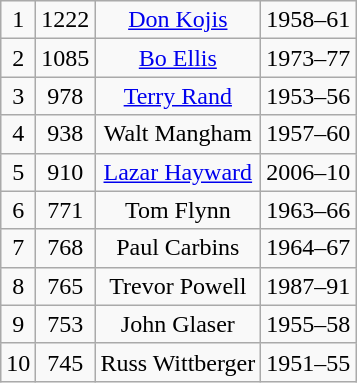<table class="wikitable" style="text-align:center">
<tr>
<td>1</td>
<td>1222</td>
<td><a href='#'>Don Kojis</a></td>
<td>1958–61</td>
</tr>
<tr>
<td>2</td>
<td>1085</td>
<td><a href='#'>Bo Ellis</a></td>
<td>1973–77</td>
</tr>
<tr>
<td>3</td>
<td>978</td>
<td><a href='#'>Terry Rand</a></td>
<td>1953–56</td>
</tr>
<tr>
<td>4</td>
<td>938</td>
<td>Walt Mangham</td>
<td>1957–60</td>
</tr>
<tr>
<td>5</td>
<td>910</td>
<td><a href='#'>Lazar Hayward</a></td>
<td>2006–10</td>
</tr>
<tr>
<td>6</td>
<td>771</td>
<td>Tom Flynn</td>
<td>1963–66</td>
</tr>
<tr>
<td>7</td>
<td>768</td>
<td>Paul Carbins</td>
<td>1964–67</td>
</tr>
<tr>
<td>8</td>
<td>765</td>
<td>Trevor Powell</td>
<td>1987–91</td>
</tr>
<tr>
<td>9</td>
<td>753</td>
<td>John Glaser</td>
<td>1955–58</td>
</tr>
<tr>
<td>10</td>
<td>745</td>
<td>Russ Wittberger</td>
<td>1951–55</td>
</tr>
</table>
